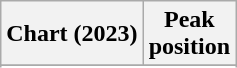<table class="wikitable sortable plainrowheaders" style="text-align:center">
<tr>
<th scope="col">Chart (2023)</th>
<th scope="col">Peak<br>position</th>
</tr>
<tr>
</tr>
<tr>
</tr>
</table>
